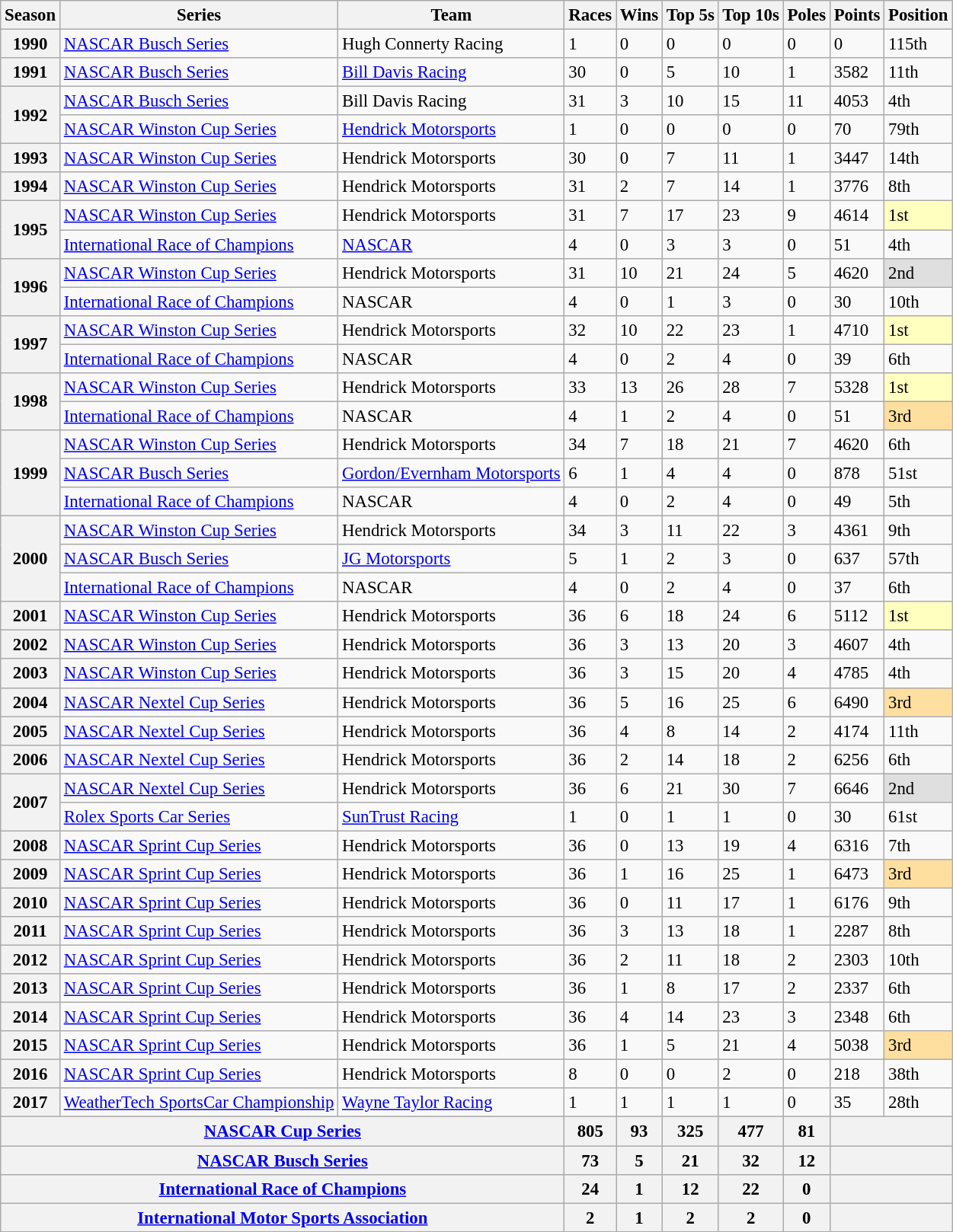<table class="wikitable" style="font-size: 95%;">
<tr>
<th>Season</th>
<th>Series</th>
<th>Team</th>
<th>Races</th>
<th>Wins</th>
<th>Top 5s</th>
<th>Top 10s</th>
<th>Poles</th>
<th>Points</th>
<th>Position</th>
</tr>
<tr>
<th>1990</th>
<td><a href='#'>NASCAR Busch Series</a></td>
<td>Hugh Connerty Racing</td>
<td>1</td>
<td>0</td>
<td>0</td>
<td>0</td>
<td>0</td>
<td>0</td>
<td>115th</td>
</tr>
<tr>
<th>1991</th>
<td><a href='#'>NASCAR Busch Series</a></td>
<td><a href='#'>Bill Davis Racing</a></td>
<td>30</td>
<td>0</td>
<td>5</td>
<td>10</td>
<td>1</td>
<td>3582</td>
<td>11th</td>
</tr>
<tr>
<th rowspan="2">1992</th>
<td><a href='#'>NASCAR Busch Series</a></td>
<td>Bill Davis Racing</td>
<td>31</td>
<td>3</td>
<td>10</td>
<td>15</td>
<td>11</td>
<td>4053</td>
<td>4th</td>
</tr>
<tr>
<td><a href='#'>NASCAR Winston Cup Series</a></td>
<td><a href='#'>Hendrick Motorsports</a></td>
<td>1</td>
<td>0</td>
<td>0</td>
<td>0</td>
<td>0</td>
<td>70</td>
<td>79th</td>
</tr>
<tr>
<th>1993</th>
<td><a href='#'>NASCAR Winston Cup Series</a></td>
<td>Hendrick Motorsports</td>
<td>30</td>
<td>0</td>
<td>7</td>
<td>11</td>
<td>1</td>
<td>3447</td>
<td>14th</td>
</tr>
<tr>
<th>1994</th>
<td><a href='#'>NASCAR Winston Cup Series</a></td>
<td>Hendrick Motorsports</td>
<td>31</td>
<td>2</td>
<td>7</td>
<td>14</td>
<td>1</td>
<td>3776</td>
<td>8th</td>
</tr>
<tr>
<th rowspan="2">1995</th>
<td><a href='#'>NASCAR Winston Cup Series</a></td>
<td>Hendrick Motorsports</td>
<td>31</td>
<td>7</td>
<td>17</td>
<td>23</td>
<td>9</td>
<td>4614</td>
<td style="background:#FFFFBF;">1st</td>
</tr>
<tr>
<td><a href='#'>International Race of Champions</a></td>
<td><a href='#'>NASCAR</a></td>
<td>4</td>
<td>0</td>
<td>3</td>
<td>3</td>
<td>0</td>
<td>51</td>
<td>4th</td>
</tr>
<tr>
<th rowspan="2">1996</th>
<td><a href='#'>NASCAR Winston Cup Series</a></td>
<td>Hendrick Motorsports</td>
<td>31</td>
<td>10</td>
<td>21</td>
<td>24</td>
<td>5</td>
<td>4620</td>
<td style="background:#DFDFDF;">2nd</td>
</tr>
<tr>
<td><a href='#'>International Race of Champions</a></td>
<td>NASCAR</td>
<td>4</td>
<td>0</td>
<td>1</td>
<td>3</td>
<td>0</td>
<td>30</td>
<td>10th</td>
</tr>
<tr>
<th rowspan="2">1997</th>
<td><a href='#'>NASCAR Winston Cup Series</a></td>
<td>Hendrick Motorsports</td>
<td>32</td>
<td>10</td>
<td>22</td>
<td>23</td>
<td>1</td>
<td>4710</td>
<td style="background:#FFFFBF;">1st</td>
</tr>
<tr>
<td><a href='#'>International Race of Champions</a></td>
<td>NASCAR</td>
<td>4</td>
<td>0</td>
<td>2</td>
<td>4</td>
<td>0</td>
<td>39</td>
<td>6th</td>
</tr>
<tr>
<th rowspan="2">1998</th>
<td><a href='#'>NASCAR Winston Cup Series</a></td>
<td>Hendrick Motorsports</td>
<td>33</td>
<td>13</td>
<td>26</td>
<td>28</td>
<td>7</td>
<td>5328</td>
<td style="background:#FFFFBF;">1st</td>
</tr>
<tr>
<td><a href='#'>International Race of Champions</a></td>
<td>NASCAR</td>
<td>4</td>
<td>1</td>
<td>2</td>
<td>4</td>
<td>0</td>
<td>51</td>
<td style="background:#FFDF9F;">3rd</td>
</tr>
<tr>
<th rowspan="3">1999</th>
<td><a href='#'>NASCAR Winston Cup Series</a></td>
<td>Hendrick Motorsports</td>
<td>34</td>
<td>7</td>
<td>18</td>
<td>21</td>
<td>7</td>
<td>4620</td>
<td>6th</td>
</tr>
<tr>
<td><a href='#'>NASCAR Busch Series</a></td>
<td><a href='#'>Gordon/Evernham Motorsports</a></td>
<td>6</td>
<td>1</td>
<td>4</td>
<td>4</td>
<td>0</td>
<td>878</td>
<td>51st</td>
</tr>
<tr>
<td><a href='#'>International Race of Champions</a></td>
<td>NASCAR</td>
<td>4</td>
<td>0</td>
<td>2</td>
<td>4</td>
<td>0</td>
<td>49</td>
<td>5th</td>
</tr>
<tr>
<th rowspan="3">2000</th>
<td><a href='#'>NASCAR Winston Cup Series</a></td>
<td>Hendrick Motorsports</td>
<td>34</td>
<td>3</td>
<td>11</td>
<td>22</td>
<td>3</td>
<td>4361</td>
<td>9th</td>
</tr>
<tr>
<td><a href='#'>NASCAR Busch Series</a></td>
<td><a href='#'>JG Motorsports</a></td>
<td>5</td>
<td>1</td>
<td>2</td>
<td>3</td>
<td>0</td>
<td>637</td>
<td>57th</td>
</tr>
<tr>
<td><a href='#'>International Race of Champions</a></td>
<td>NASCAR</td>
<td>4</td>
<td>0</td>
<td>2</td>
<td>4</td>
<td>0</td>
<td>37</td>
<td>6th</td>
</tr>
<tr>
<th>2001</th>
<td><a href='#'>NASCAR Winston Cup Series</a></td>
<td>Hendrick Motorsports</td>
<td>36</td>
<td>6</td>
<td>18</td>
<td>24</td>
<td>6</td>
<td>5112</td>
<td style="background:#FFFFBF;">1st</td>
</tr>
<tr>
<th>2002</th>
<td><a href='#'>NASCAR Winston Cup Series</a></td>
<td>Hendrick Motorsports</td>
<td>36</td>
<td>3</td>
<td>13</td>
<td>20</td>
<td>3</td>
<td>4607</td>
<td>4th</td>
</tr>
<tr>
<th>2003</th>
<td><a href='#'>NASCAR Winston Cup Series</a></td>
<td>Hendrick Motorsports</td>
<td>36</td>
<td>3</td>
<td>15</td>
<td>20</td>
<td>4</td>
<td>4785</td>
<td>4th</td>
</tr>
<tr>
<th>2004</th>
<td><a href='#'>NASCAR Nextel Cup Series</a></td>
<td>Hendrick Motorsports</td>
<td>36</td>
<td>5</td>
<td>16</td>
<td>25</td>
<td>6</td>
<td>6490</td>
<td style="background:#FFDF9F;">3rd</td>
</tr>
<tr>
<th>2005</th>
<td><a href='#'>NASCAR Nextel Cup Series</a></td>
<td>Hendrick Motorsports</td>
<td>36</td>
<td>4</td>
<td>8</td>
<td>14</td>
<td>2</td>
<td>4174</td>
<td>11th</td>
</tr>
<tr>
<th>2006</th>
<td><a href='#'>NASCAR Nextel Cup Series</a></td>
<td>Hendrick Motorsports</td>
<td>36</td>
<td>2</td>
<td>14</td>
<td>18</td>
<td>2</td>
<td>6256</td>
<td>6th</td>
</tr>
<tr>
<th rowspan="2">2007</th>
<td><a href='#'>NASCAR Nextel Cup Series</a></td>
<td>Hendrick Motorsports</td>
<td>36</td>
<td>6</td>
<td>21</td>
<td>30</td>
<td>7</td>
<td>6646</td>
<td style="background:#DFDFDF;">2nd</td>
</tr>
<tr>
<td><a href='#'>Rolex Sports Car Series</a></td>
<td><a href='#'>SunTrust Racing</a></td>
<td>1</td>
<td>0</td>
<td>1</td>
<td>1</td>
<td>0</td>
<td>30</td>
<td>61st</td>
</tr>
<tr>
<th>2008</th>
<td><a href='#'>NASCAR Sprint Cup Series</a></td>
<td>Hendrick Motorsports</td>
<td>36</td>
<td>0</td>
<td>13</td>
<td>19</td>
<td>4</td>
<td>6316</td>
<td>7th</td>
</tr>
<tr>
<th>2009</th>
<td><a href='#'>NASCAR Sprint Cup Series</a></td>
<td>Hendrick Motorsports</td>
<td>36</td>
<td>1</td>
<td>16</td>
<td>25</td>
<td>1</td>
<td>6473</td>
<td style="background:#FFDF9F;">3rd</td>
</tr>
<tr>
<th>2010</th>
<td><a href='#'>NASCAR Sprint Cup Series</a></td>
<td>Hendrick Motorsports</td>
<td>36</td>
<td>0</td>
<td>11</td>
<td>17</td>
<td>1</td>
<td>6176</td>
<td>9th</td>
</tr>
<tr>
<th>2011</th>
<td><a href='#'>NASCAR Sprint Cup Series</a></td>
<td>Hendrick Motorsports</td>
<td>36</td>
<td>3</td>
<td>13</td>
<td>18</td>
<td>1</td>
<td>2287</td>
<td>8th</td>
</tr>
<tr>
<th>2012</th>
<td><a href='#'>NASCAR Sprint Cup Series</a></td>
<td>Hendrick Motorsports</td>
<td>36</td>
<td>2</td>
<td>11</td>
<td>18</td>
<td>2</td>
<td>2303</td>
<td>10th</td>
</tr>
<tr>
<th>2013</th>
<td><a href='#'>NASCAR Sprint Cup Series</a></td>
<td>Hendrick Motorsports</td>
<td>36</td>
<td>1</td>
<td>8</td>
<td>17</td>
<td>2</td>
<td>2337</td>
<td>6th</td>
</tr>
<tr>
<th>2014</th>
<td><a href='#'>NASCAR Sprint Cup Series</a></td>
<td>Hendrick Motorsports</td>
<td>36</td>
<td>4</td>
<td>14</td>
<td>23</td>
<td>3</td>
<td>2348</td>
<td>6th</td>
</tr>
<tr>
<th>2015</th>
<td><a href='#'>NASCAR Sprint Cup Series</a></td>
<td>Hendrick Motorsports</td>
<td>36</td>
<td>1</td>
<td>5</td>
<td>21</td>
<td>4</td>
<td>5038</td>
<td style="background:#FFDF9F;">3rd</td>
</tr>
<tr>
<th>2016</th>
<td><a href='#'>NASCAR Sprint Cup Series</a></td>
<td>Hendrick Motorsports</td>
<td>8</td>
<td>0</td>
<td>0</td>
<td>2</td>
<td>0</td>
<td>218</td>
<td>38th</td>
</tr>
<tr>
<th>2017</th>
<td><a href='#'>WeatherTech SportsCar Championship</a></td>
<td><a href='#'>Wayne Taylor Racing</a></td>
<td>1</td>
<td>1</td>
<td>1</td>
<td>1</td>
<td>0</td>
<td>35</td>
<td>28th</td>
</tr>
<tr>
<th colspan="3"><a href='#'>NASCAR Cup Series</a></th>
<th>805</th>
<th>93</th>
<th>325</th>
<th>477</th>
<th>81</th>
<th colspan="2"></th>
</tr>
<tr>
<th colspan="3"><a href='#'>NASCAR Busch Series</a></th>
<th>73</th>
<th>5</th>
<th>21</th>
<th>32</th>
<th>12</th>
<th colspan="2"></th>
</tr>
<tr>
<th colspan="3"><a href='#'>International Race of Champions</a></th>
<th>24</th>
<th>1</th>
<th>12</th>
<th>22</th>
<th>0</th>
<th colspan="2"></th>
</tr>
<tr>
<th colspan="3"><a href='#'>International Motor Sports Association</a></th>
<th>2</th>
<th>1</th>
<th>2</th>
<th>2</th>
<th>0</th>
<th colspan="2"></th>
</tr>
</table>
